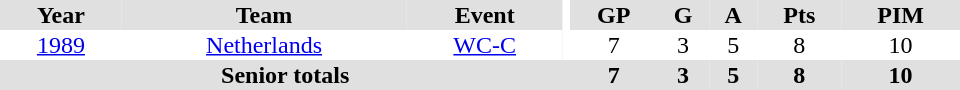<table border="0" cellpadding="1" cellspacing="0" ID="Table3" style="text-align:center; width:40em;">
<tr bgcolor="#e0e0e0">
<th>Year</th>
<th>Team</th>
<th>Event</th>
<th rowspan="102" bgcolor="#ffffff"></th>
<th>GP</th>
<th>G</th>
<th>A</th>
<th>Pts</th>
<th>PIM</th>
</tr>
<tr>
<td><a href='#'>1989</a></td>
<td><a href='#'>Netherlands</a></td>
<td><a href='#'>WC-C</a></td>
<td>7</td>
<td>3</td>
<td>5</td>
<td>8</td>
<td>10</td>
</tr>
<tr bgcolor="#e0e0e0">
<th colspan="4">Senior totals</th>
<th>7</th>
<th>3</th>
<th>5</th>
<th>8</th>
<th>10</th>
</tr>
</table>
